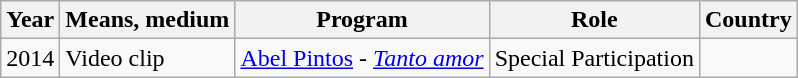<table class="wikitable">
<tr>
<th>Year</th>
<th>Means, medium</th>
<th>Program</th>
<th>Role</th>
<th>Country</th>
</tr>
<tr>
<td>2014</td>
<td>Video clip</td>
<td><a href='#'>Abel Pintos</a> - <em><a href='#'>Tanto amor</a></em></td>
<td>Special Participation</td>
<td></td>
</tr>
</table>
